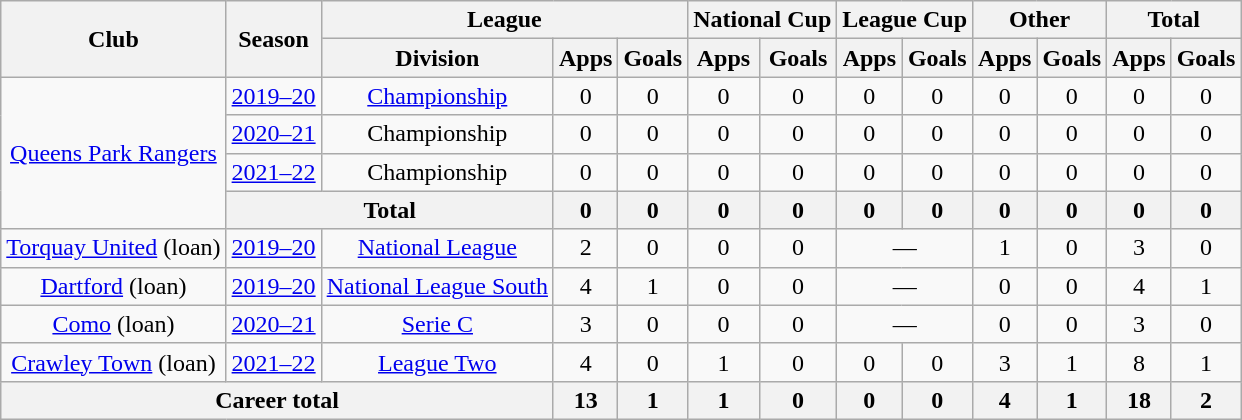<table class="wikitable" style="text-align:center">
<tr>
<th rowspan="2">Club</th>
<th rowspan="2">Season</th>
<th colspan="3">League</th>
<th colspan="2">National Cup</th>
<th colspan="2">League Cup</th>
<th colspan="2">Other</th>
<th colspan="2">Total</th>
</tr>
<tr>
<th>Division</th>
<th>Apps</th>
<th>Goals</th>
<th>Apps</th>
<th>Goals</th>
<th>Apps</th>
<th>Goals</th>
<th>Apps</th>
<th>Goals</th>
<th>Apps</th>
<th>Goals</th>
</tr>
<tr>
<td rowspan="4"><a href='#'>Queens Park Rangers</a></td>
<td><a href='#'>2019–20</a></td>
<td><a href='#'>Championship</a></td>
<td>0</td>
<td>0</td>
<td>0</td>
<td>0</td>
<td>0</td>
<td>0</td>
<td>0</td>
<td>0</td>
<td>0</td>
<td>0</td>
</tr>
<tr>
<td><a href='#'>2020–21</a></td>
<td>Championship</td>
<td>0</td>
<td>0</td>
<td>0</td>
<td>0</td>
<td>0</td>
<td>0</td>
<td>0</td>
<td>0</td>
<td>0</td>
<td>0</td>
</tr>
<tr>
<td><a href='#'>2021–22</a></td>
<td>Championship</td>
<td>0</td>
<td>0</td>
<td>0</td>
<td>0</td>
<td>0</td>
<td>0</td>
<td>0</td>
<td>0</td>
<td>0</td>
<td>0</td>
</tr>
<tr>
<th colspan="2">Total</th>
<th>0</th>
<th>0</th>
<th>0</th>
<th>0</th>
<th>0</th>
<th>0</th>
<th>0</th>
<th>0</th>
<th>0</th>
<th>0</th>
</tr>
<tr>
<td><a href='#'>Torquay United</a> (loan)</td>
<td><a href='#'>2019–20</a></td>
<td><a href='#'>National League</a></td>
<td>2</td>
<td>0</td>
<td>0</td>
<td>0</td>
<td colspan="2">—</td>
<td>1</td>
<td>0</td>
<td>3</td>
<td>0</td>
</tr>
<tr>
<td><a href='#'>Dartford</a> (loan)</td>
<td><a href='#'>2019–20</a></td>
<td><a href='#'>National League South</a></td>
<td>4</td>
<td>1</td>
<td>0</td>
<td>0</td>
<td colspan="2">—</td>
<td>0</td>
<td>0</td>
<td>4</td>
<td>1</td>
</tr>
<tr>
<td><a href='#'>Como</a> (loan)</td>
<td><a href='#'>2020–21</a></td>
<td><a href='#'>Serie C</a></td>
<td>3</td>
<td>0</td>
<td>0</td>
<td>0</td>
<td colspan="2">—</td>
<td>0</td>
<td>0</td>
<td>3</td>
<td>0</td>
</tr>
<tr>
<td><a href='#'>Crawley Town</a> (loan)</td>
<td><a href='#'>2021–22</a></td>
<td><a href='#'>League Two</a></td>
<td>4</td>
<td>0</td>
<td>1</td>
<td>0</td>
<td>0</td>
<td>0</td>
<td>3</td>
<td>1</td>
<td>8</td>
<td>1</td>
</tr>
<tr>
<th colspan="3">Career total</th>
<th>13</th>
<th>1</th>
<th>1</th>
<th>0</th>
<th>0</th>
<th>0</th>
<th>4</th>
<th>1</th>
<th>18</th>
<th>2</th>
</tr>
</table>
